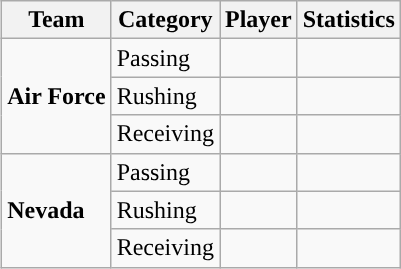<table class="wikitable" style="float: right;">
<tr>
<th>Team</th>
<th>Category</th>
<th>Player</th>
<th>Statistics</th>
</tr>
<tr>
<td rowspan=3><strong>Air Force</strong></td>
<td>Passing</td>
<td></td>
<td></td>
</tr>
<tr>
<td>Rushing</td>
<td></td>
<td></td>
</tr>
<tr>
<td>Receiving</td>
<td></td>
<td></td>
</tr>
<tr>
<td rowspan=3><strong>Nevada</strong></td>
<td>Passing</td>
<td></td>
<td></td>
</tr>
<tr>
<td>Rushing</td>
<td></td>
<td></td>
</tr>
<tr>
<td>Receiving</td>
<td></td>
<td></td>
</tr>
</table>
